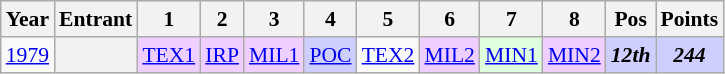<table class="wikitable" style="text-align:center; font-size:90%">
<tr>
<th>Year</th>
<th>Entrant</th>
<th>1</th>
<th>2</th>
<th>3</th>
<th>4</th>
<th>5</th>
<th>6</th>
<th>7</th>
<th>8</th>
<th>Pos</th>
<th>Points</th>
</tr>
<tr>
<td><a href='#'>1979</a></td>
<th></th>
<td style="background:#EFCFFF;"><a href='#'>TEX1</a><br></td>
<td style="background:#EFCFFF;"><a href='#'>IRP</a><br></td>
<td style="background:#EFCFFF;"><a href='#'>MIL1</a><br></td>
<td style="background:#CFCFFF;"><a href='#'>POC</a><br></td>
<td><a href='#'>TEX2</a></td>
<td style="background:#EFCFFF;"><a href='#'>MIL2</a><br></td>
<td style="background:#DFFFDF;"><a href='#'>MIN1</a><br></td>
<td style="background:#EFCFFF;"><a href='#'>MIN2</a><br></td>
<td style="background:#CFCFFF;"><strong><em>12th</em></strong></td>
<td style="background:#CFCFFF;"><strong><em>244</em></strong></td>
</tr>
</table>
